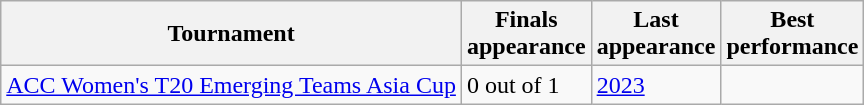<table class="wikitable sortable" style="text-align:left;">
<tr>
<th>Tournament</th>
<th data-sort-type="number">Finals<br>appearance</th>
<th>Last<br>appearance</th>
<th>Best<br>performance</th>
</tr>
<tr>
<td><a href='#'>ACC Women's T20 Emerging Teams Asia Cup</a></td>
<td>0 out of 1</td>
<td><a href='#'>2023</a></td>
<td></td>
</tr>
</table>
